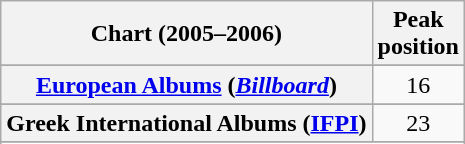<table class="wikitable sortable plainrowheaders" style="text-align:center">
<tr>
<th scope="col">Chart (2005–2006)</th>
<th scope="col">Peak<br>position</th>
</tr>
<tr>
</tr>
<tr>
</tr>
<tr>
</tr>
<tr>
</tr>
<tr>
<th scope="row"><a href='#'>European Albums</a> (<em><a href='#'>Billboard</a></em>)</th>
<td>16</td>
</tr>
<tr>
</tr>
<tr>
</tr>
<tr>
<th scope="row">Greek International Albums (<a href='#'>IFPI</a>)</th>
<td>23</td>
</tr>
<tr>
</tr>
<tr>
</tr>
<tr>
</tr>
<tr>
</tr>
<tr>
</tr>
</table>
